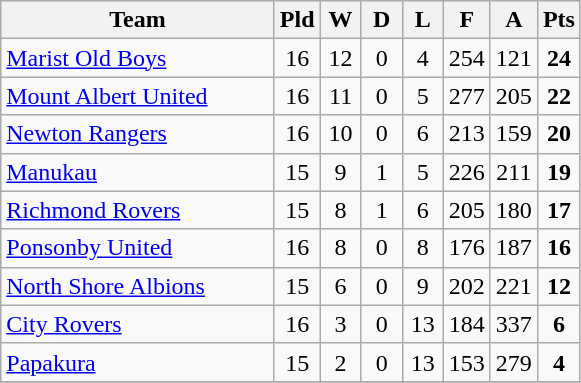<table class="wikitable" style="text-align:center;">
<tr>
<th width=175>Team</th>
<th width=20 abbr="Played">Pld</th>
<th width=20 abbr="Won">W</th>
<th width=20 abbr="Drawn">D</th>
<th width=20 abbr="Lost">L</th>
<th width=20 abbr="For">F</th>
<th width=20 abbr="Against">A</th>
<th width=20 abbr="Points">Pts</th>
</tr>
<tr>
<td style="text-align:left;"><a href='#'>Marist Old Boys</a></td>
<td>16</td>
<td>12</td>
<td>0</td>
<td>4</td>
<td>254</td>
<td>121</td>
<td><strong>24</strong></td>
</tr>
<tr>
<td style="text-align:left;"><a href='#'>Mount Albert United</a></td>
<td>16</td>
<td>11</td>
<td>0</td>
<td>5</td>
<td>277</td>
<td>205</td>
<td><strong>22</strong></td>
</tr>
<tr>
<td style="text-align:left;"><a href='#'>Newton Rangers</a></td>
<td>16</td>
<td>10</td>
<td>0</td>
<td>6</td>
<td>213</td>
<td>159</td>
<td><strong>20</strong></td>
</tr>
<tr>
<td style="text-align:left;"><a href='#'>Manukau</a></td>
<td>15</td>
<td>9</td>
<td>1</td>
<td>5</td>
<td>226</td>
<td>211</td>
<td><strong>19</strong></td>
</tr>
<tr>
<td style="text-align:left;"><a href='#'>Richmond Rovers</a></td>
<td>15</td>
<td>8</td>
<td>1</td>
<td>6</td>
<td>205</td>
<td>180</td>
<td><strong>17</strong></td>
</tr>
<tr>
<td style="text-align:left;"><a href='#'>Ponsonby United</a></td>
<td>16</td>
<td>8</td>
<td>0</td>
<td>8</td>
<td>176</td>
<td>187</td>
<td><strong>16</strong></td>
</tr>
<tr>
<td style="text-align:left;"><a href='#'>North Shore Albions</a></td>
<td>15</td>
<td>6</td>
<td>0</td>
<td>9</td>
<td>202</td>
<td>221</td>
<td><strong>12</strong></td>
</tr>
<tr>
<td style="text-align:left;"><a href='#'>City Rovers</a></td>
<td>16</td>
<td>3</td>
<td>0</td>
<td>13</td>
<td>184</td>
<td>337</td>
<td><strong>6</strong></td>
</tr>
<tr>
<td style="text-align:left;"><a href='#'>Papakura</a></td>
<td>15</td>
<td>2</td>
<td>0</td>
<td>13</td>
<td>153</td>
<td>279</td>
<td><strong>4</strong></td>
</tr>
<tr>
</tr>
</table>
